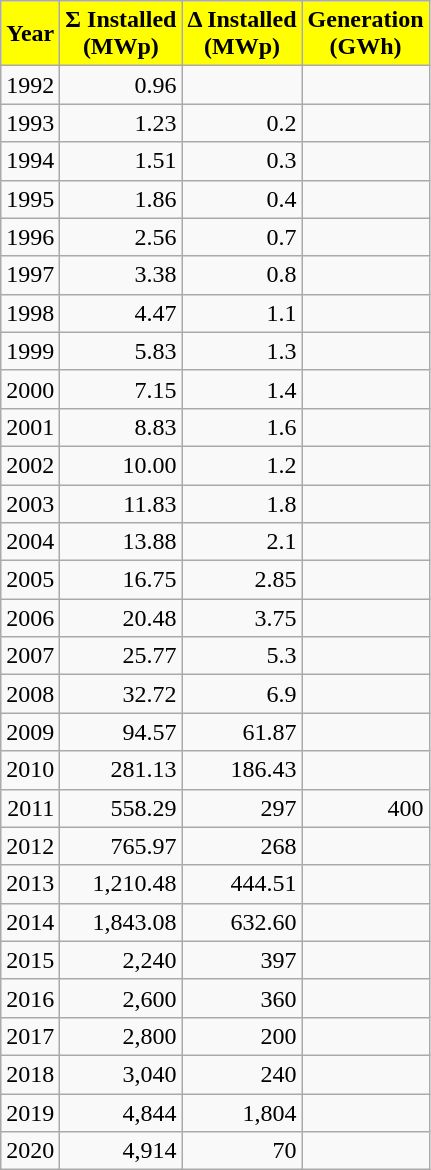<table class=wikitable style="text-align:right">
<tr>
<th style="background:Yellow;">Year</th>
<th style="background:Yellow;">Σ Installed<br>(MWp)</th>
<th style="background:Yellow;">Δ Installed<br>(MWp)</th>
<th style="background:Yellow;">Generation<br>(GWh)</th>
</tr>
<tr>
<td>1992</td>
<td>0.96</td>
<td></td>
<td></td>
</tr>
<tr>
<td>1993</td>
<td>1.23</td>
<td>0.2</td>
<td></td>
</tr>
<tr>
<td>1994</td>
<td>1.51</td>
<td>0.3</td>
<td></td>
</tr>
<tr>
<td>1995</td>
<td>1.86</td>
<td>0.4</td>
<td></td>
</tr>
<tr>
<td>1996</td>
<td>2.56</td>
<td>0.7</td>
<td></td>
</tr>
<tr>
<td>1997</td>
<td>3.38</td>
<td>0.8</td>
<td></td>
</tr>
<tr>
<td>1998</td>
<td>4.47</td>
<td>1.1</td>
<td></td>
</tr>
<tr>
<td>1999</td>
<td>5.83</td>
<td>1.3</td>
<td></td>
</tr>
<tr>
<td>2000</td>
<td>7.15</td>
<td>1.4</td>
<td></td>
</tr>
<tr>
<td>2001</td>
<td>8.83</td>
<td>1.6</td>
<td></td>
</tr>
<tr>
<td>2002</td>
<td>10.00</td>
<td>1.2</td>
<td></td>
</tr>
<tr>
<td>2003</td>
<td>11.83</td>
<td>1.8</td>
<td></td>
</tr>
<tr>
<td>2004</td>
<td>13.88</td>
<td>2.1</td>
<td></td>
</tr>
<tr>
<td>2005</td>
<td>16.75</td>
<td>2.85</td>
<td></td>
</tr>
<tr>
<td>2006</td>
<td>20.48</td>
<td>3.75</td>
<td></td>
</tr>
<tr>
<td>2007</td>
<td>25.77</td>
<td>5.3</td>
<td></td>
</tr>
<tr>
<td>2008</td>
<td>32.72</td>
<td>6.9</td>
<td></td>
</tr>
<tr>
<td>2009</td>
<td>94.57</td>
<td>61.87</td>
<td></td>
</tr>
<tr>
<td>2010</td>
<td>281.13</td>
<td>186.43</td>
<td></td>
</tr>
<tr>
<td>2011</td>
<td>558.29</td>
<td>297</td>
<td>400</td>
</tr>
<tr>
<td>2012</td>
<td>765.97</td>
<td>268</td>
<td></td>
</tr>
<tr>
<td>2013</td>
<td>1,210.48</td>
<td>444.51</td>
<td></td>
</tr>
<tr>
<td>2014</td>
<td>1,843.08</td>
<td>632.60</td>
<td></td>
</tr>
<tr>
<td>2015</td>
<td>2,240</td>
<td>397</td>
<td></td>
</tr>
<tr>
<td>2016</td>
<td>2,600</td>
<td>360</td>
<td></td>
</tr>
<tr>
<td>2017</td>
<td>2,800</td>
<td>200</td>
<td></td>
</tr>
<tr>
<td>2018</td>
<td>3,040</td>
<td>240</td>
<td></td>
</tr>
<tr>
<td>2019</td>
<td>4,844</td>
<td>1,804</td>
<td></td>
</tr>
<tr>
<td>2020</td>
<td>4,914</td>
<td>70</td>
<td></td>
</tr>
</table>
